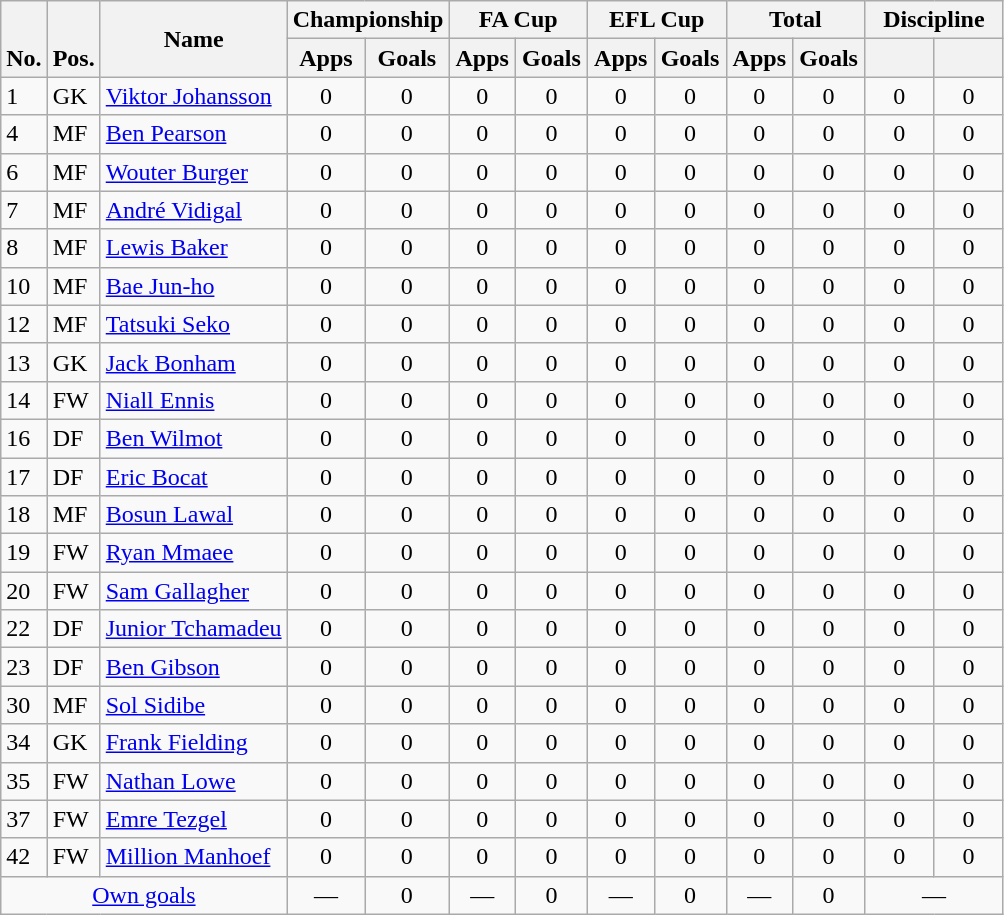<table class="wikitable" style="text-align:center">
<tr>
<th rowspan="2" valign="bottom">No.</th>
<th rowspan="2" valign="bottom">Pos.</th>
<th rowspan="2">Name</th>
<th colspan="2" width="85">Championship</th>
<th colspan="2" width="85">FA Cup</th>
<th colspan="2" width="85">EFL Cup</th>
<th colspan="2" width="85">Total</th>
<th colspan="2" width="85">Discipline</th>
</tr>
<tr>
<th>Apps</th>
<th>Goals</th>
<th>Apps</th>
<th>Goals</th>
<th>Apps</th>
<th>Goals</th>
<th>Apps</th>
<th>Goals</th>
<th></th>
<th></th>
</tr>
<tr>
<td align="left">1</td>
<td align="left">GK</td>
<td align="left"> <a href='#'>Viktor Johansson</a></td>
<td>0</td>
<td>0</td>
<td>0</td>
<td>0</td>
<td>0</td>
<td>0</td>
<td>0</td>
<td>0</td>
<td>0</td>
<td>0</td>
</tr>
<tr>
<td align="left">4</td>
<td align="left">MF</td>
<td align="left"> <a href='#'>Ben Pearson</a></td>
<td>0</td>
<td>0</td>
<td>0</td>
<td>0</td>
<td>0</td>
<td>0</td>
<td>0</td>
<td>0</td>
<td>0</td>
<td>0</td>
</tr>
<tr>
<td align="left">6</td>
<td align="left">MF</td>
<td align="left"> <a href='#'>Wouter Burger</a></td>
<td>0</td>
<td>0</td>
<td>0</td>
<td>0</td>
<td>0</td>
<td>0</td>
<td>0</td>
<td>0</td>
<td>0</td>
<td>0</td>
</tr>
<tr>
<td align="left">7</td>
<td align="left">MF</td>
<td align="left"> <a href='#'>André Vidigal</a></td>
<td>0</td>
<td>0</td>
<td>0</td>
<td>0</td>
<td>0</td>
<td>0</td>
<td>0</td>
<td>0</td>
<td>0</td>
<td>0</td>
</tr>
<tr>
<td align="left">8</td>
<td align="left">MF</td>
<td align="left"> <a href='#'>Lewis Baker</a></td>
<td>0</td>
<td>0</td>
<td>0</td>
<td>0</td>
<td>0</td>
<td>0</td>
<td>0</td>
<td>0</td>
<td>0</td>
<td>0</td>
</tr>
<tr>
<td align="left">10</td>
<td align="left">MF</td>
<td align="left"> <a href='#'>Bae Jun-ho</a></td>
<td>0</td>
<td>0</td>
<td>0</td>
<td>0</td>
<td>0</td>
<td>0</td>
<td>0</td>
<td>0</td>
<td>0</td>
<td>0</td>
</tr>
<tr>
<td align="left">12</td>
<td align="left">MF</td>
<td align="left"> <a href='#'>Tatsuki Seko</a></td>
<td>0</td>
<td>0</td>
<td>0</td>
<td>0</td>
<td>0</td>
<td>0</td>
<td>0</td>
<td>0</td>
<td>0</td>
<td>0</td>
</tr>
<tr>
<td align="left">13</td>
<td align="left">GK</td>
<td align="left"> <a href='#'>Jack Bonham</a></td>
<td>0</td>
<td>0</td>
<td>0</td>
<td>0</td>
<td>0</td>
<td>0</td>
<td>0</td>
<td>0</td>
<td>0</td>
<td>0</td>
</tr>
<tr>
<td align="left">14</td>
<td align="left">FW</td>
<td align="left"> <a href='#'>Niall Ennis</a></td>
<td>0</td>
<td>0</td>
<td>0</td>
<td>0</td>
<td>0</td>
<td>0</td>
<td>0</td>
<td>0</td>
<td>0</td>
<td>0</td>
</tr>
<tr>
<td align="left">16</td>
<td align="left">DF</td>
<td align="left"> <a href='#'>Ben Wilmot</a></td>
<td>0</td>
<td>0</td>
<td>0</td>
<td>0</td>
<td>0</td>
<td>0</td>
<td>0</td>
<td>0</td>
<td>0</td>
<td>0</td>
</tr>
<tr>
<td align="left">17</td>
<td align="left">DF</td>
<td align="left"> <a href='#'>Eric Bocat</a></td>
<td>0</td>
<td>0</td>
<td>0</td>
<td>0</td>
<td>0</td>
<td>0</td>
<td>0</td>
<td>0</td>
<td>0</td>
<td>0</td>
</tr>
<tr>
<td align="left">18</td>
<td align="left">MF</td>
<td align="left"> <a href='#'>Bosun Lawal</a></td>
<td>0</td>
<td>0</td>
<td>0</td>
<td>0</td>
<td>0</td>
<td>0</td>
<td>0</td>
<td>0</td>
<td>0</td>
<td>0</td>
</tr>
<tr>
<td align="left">19</td>
<td align="left">FW</td>
<td align="left"> <a href='#'>Ryan Mmaee</a></td>
<td>0</td>
<td>0</td>
<td>0</td>
<td>0</td>
<td>0</td>
<td>0</td>
<td>0</td>
<td>0</td>
<td>0</td>
<td>0</td>
</tr>
<tr>
<td align="left">20</td>
<td align="left">FW</td>
<td align="left"> <a href='#'>Sam Gallagher</a></td>
<td>0</td>
<td>0</td>
<td>0</td>
<td>0</td>
<td>0</td>
<td>0</td>
<td>0</td>
<td>0</td>
<td>0</td>
<td>0</td>
</tr>
<tr>
<td align="left">22</td>
<td align="left">DF</td>
<td align="left"> <a href='#'>Junior Tchamadeu</a></td>
<td>0</td>
<td>0</td>
<td>0</td>
<td>0</td>
<td>0</td>
<td>0</td>
<td>0</td>
<td>0</td>
<td>0</td>
<td>0</td>
</tr>
<tr>
<td align="left">23</td>
<td align="left">DF</td>
<td align="left"> <a href='#'>Ben Gibson</a></td>
<td>0</td>
<td>0</td>
<td>0</td>
<td>0</td>
<td>0</td>
<td>0</td>
<td>0</td>
<td>0</td>
<td>0</td>
<td>0</td>
</tr>
<tr>
<td align="left">30</td>
<td align="left">MF</td>
<td align="left"> <a href='#'>Sol Sidibe</a></td>
<td>0</td>
<td>0</td>
<td>0</td>
<td>0</td>
<td>0</td>
<td>0</td>
<td>0</td>
<td>0</td>
<td>0</td>
<td>0</td>
</tr>
<tr>
<td align="left">34</td>
<td align="left">GK</td>
<td align="left"> <a href='#'>Frank Fielding</a></td>
<td>0</td>
<td>0</td>
<td>0</td>
<td>0</td>
<td>0</td>
<td>0</td>
<td>0</td>
<td>0</td>
<td>0</td>
<td>0</td>
</tr>
<tr>
<td align="left">35</td>
<td align="left">FW</td>
<td align="left"> <a href='#'>Nathan Lowe</a></td>
<td>0</td>
<td>0</td>
<td>0</td>
<td>0</td>
<td>0</td>
<td>0</td>
<td>0</td>
<td>0</td>
<td>0</td>
<td>0</td>
</tr>
<tr>
<td align="left">37</td>
<td align="left">FW</td>
<td align="left"> <a href='#'>Emre Tezgel</a></td>
<td>0</td>
<td>0</td>
<td>0</td>
<td>0</td>
<td>0</td>
<td>0</td>
<td>0</td>
<td>0</td>
<td>0</td>
<td>0</td>
</tr>
<tr>
<td align="left">42</td>
<td align="left">FW</td>
<td align="left"> <a href='#'>Million Manhoef</a></td>
<td>0</td>
<td>0</td>
<td>0</td>
<td>0</td>
<td>0</td>
<td>0</td>
<td>0</td>
<td>0</td>
<td>0</td>
<td>0</td>
</tr>
<tr>
<td colspan=3><a href='#'>Own goals</a></td>
<td>—</td>
<td>0</td>
<td>—</td>
<td>0</td>
<td>—</td>
<td>0</td>
<td>—</td>
<td>0</td>
<td colspan=2>—</td>
</tr>
</table>
